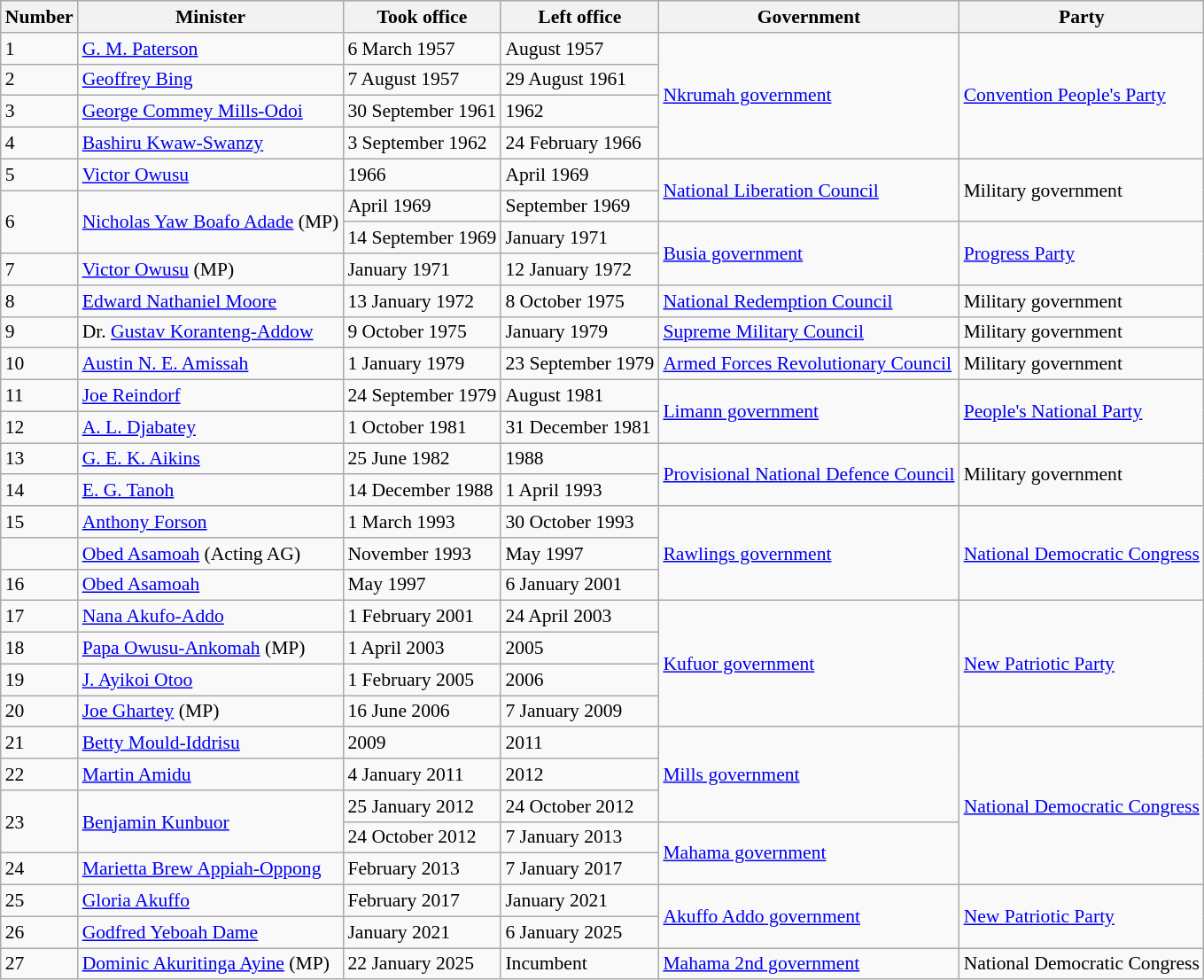<table class="wikitable"  style="font-size:90%; text-align:left;">
<tr bgcolor=cccccc>
<th>Number</th>
<th>Minister</th>
<th>Took office</th>
<th>Left office</th>
<th>Government</th>
<th>Party</th>
</tr>
<tr>
<td>1</td>
<td><a href='#'>G. M. Paterson</a></td>
<td>6 March 1957</td>
<td>August 1957</td>
<td rowspan=4><a href='#'>Nkrumah government</a></td>
<td rowspan=4><a href='#'>Convention People's Party</a></td>
</tr>
<tr>
<td>2</td>
<td><a href='#'>Geoffrey Bing</a></td>
<td>7 August 1957</td>
<td>29 August 1961</td>
</tr>
<tr>
<td>3</td>
<td><a href='#'>George Commey Mills-Odoi</a></td>
<td>30 September 1961</td>
<td>1962</td>
</tr>
<tr>
<td>4</td>
<td><a href='#'>Bashiru Kwaw-Swanzy</a></td>
<td>3 September 1962</td>
<td>24 February 1966</td>
</tr>
<tr>
<td>5</td>
<td><a href='#'>Victor Owusu</a></td>
<td>1966</td>
<td>April 1969</td>
<td rowspan=2><a href='#'>National Liberation Council</a></td>
<td rowspan=2>Military government</td>
</tr>
<tr>
<td rowspan=2>6</td>
<td rowspan=2><a href='#'>Nicholas Yaw Boafo Adade</a> (MP)</td>
<td>April 1969</td>
<td>September 1969</td>
</tr>
<tr>
<td>14 September 1969</td>
<td>January 1971</td>
<td rowspan=2><a href='#'>Busia government</a></td>
<td rowspan=2><a href='#'>Progress Party</a></td>
</tr>
<tr>
<td>7</td>
<td><a href='#'>Victor Owusu</a> (MP)</td>
<td>January 1971</td>
<td>12 January 1972</td>
</tr>
<tr>
<td>8</td>
<td><a href='#'>Edward Nathaniel Moore</a></td>
<td>13 January 1972</td>
<td>8 October 1975</td>
<td><a href='#'>National Redemption Council</a></td>
<td>Military government</td>
</tr>
<tr>
<td>9</td>
<td>Dr. <a href='#'>Gustav Koranteng-Addow</a></td>
<td>9 October 1975</td>
<td>January 1979</td>
<td><a href='#'>Supreme Military Council</a></td>
<td>Military government</td>
</tr>
<tr>
<td>10</td>
<td><a href='#'>Austin N. E. Amissah</a></td>
<td>1 January 1979</td>
<td>23 September 1979</td>
<td><a href='#'>Armed Forces Revolutionary Council</a></td>
<td>Military government</td>
</tr>
<tr>
<td>11</td>
<td><a href='#'>Joe Reindorf</a></td>
<td>24 September 1979</td>
<td>August 1981</td>
<td rowspan=2><a href='#'>Limann government</a></td>
<td rowspan=2><a href='#'>People's National Party</a></td>
</tr>
<tr>
<td>12</td>
<td><a href='#'>A. L. Djabatey</a></td>
<td>1 October 1981</td>
<td>31 December 1981</td>
</tr>
<tr>
<td>13</td>
<td><a href='#'>G. E. K. Aikins</a></td>
<td>25 June 1982</td>
<td>1988</td>
<td rowspan=2><a href='#'>Provisional National Defence Council</a></td>
<td rowspan=2>Military government</td>
</tr>
<tr>
<td>14</td>
<td><a href='#'>E. G. Tanoh</a></td>
<td>14 December 1988</td>
<td>1 April 1993</td>
</tr>
<tr>
<td>15</td>
<td><a href='#'>Anthony Forson</a></td>
<td>1 March 1993</td>
<td>30 October 1993</td>
<td rowspan=3><a href='#'>Rawlings government</a></td>
<td rowspan=3><a href='#'>National Democratic Congress</a></td>
</tr>
<tr>
<td></td>
<td><a href='#'>Obed Asamoah</a> (Acting AG)</td>
<td>November 1993</td>
<td>May 1997</td>
</tr>
<tr>
<td>16</td>
<td><a href='#'>Obed Asamoah</a></td>
<td>May 1997</td>
<td>6 January 2001</td>
</tr>
<tr>
<td>17</td>
<td><a href='#'>Nana Akufo-Addo</a></td>
<td>1 February 2001</td>
<td>24 April 2003</td>
<td rowspan=4><a href='#'>Kufuor government</a></td>
<td rowspan=4><a href='#'>New Patriotic Party</a></td>
</tr>
<tr>
<td>18</td>
<td><a href='#'>Papa Owusu-Ankomah</a> (MP)</td>
<td>1 April 2003</td>
<td>2005</td>
</tr>
<tr>
<td>19</td>
<td><a href='#'>J. Ayikoi Otoo</a></td>
<td>1 February 2005</td>
<td>2006</td>
</tr>
<tr>
<td>20</td>
<td><a href='#'>Joe Ghartey</a> (MP)</td>
<td>16 June 2006</td>
<td>7 January 2009 </td>
</tr>
<tr>
<td>21</td>
<td><a href='#'>Betty Mould-Iddrisu</a></td>
<td>2009</td>
<td>2011</td>
<td rowspan=3><a href='#'>Mills government</a></td>
<td rowspan=5><a href='#'>National Democratic Congress</a></td>
</tr>
<tr>
<td>22</td>
<td><a href='#'>Martin Amidu</a></td>
<td>4 January 2011</td>
<td>2012</td>
</tr>
<tr>
<td rowspan=2>23</td>
<td rowspan=2><a href='#'>Benjamin Kunbuor</a></td>
<td>25 January 2012</td>
<td>24 October 2012</td>
</tr>
<tr>
<td>24 October 2012</td>
<td>7 January 2013</td>
<td rowspan=2><a href='#'>Mahama government</a></td>
</tr>
<tr>
<td>24</td>
<td><a href='#'>Marietta Brew Appiah-Oppong</a></td>
<td>February 2013</td>
<td>7 January 2017</td>
</tr>
<tr>
<td>25</td>
<td><a href='#'>Gloria Akuffo</a></td>
<td>February 2017</td>
<td>January 2021</td>
<td rowspan=2><a href='#'>Akuffo Addo government</a></td>
<td rowspan=2><a href='#'>New Patriotic Party</a></td>
</tr>
<tr>
<td>26</td>
<td><a href='#'>Godfred Yeboah Dame</a></td>
<td>January 2021</td>
<td>6 January 2025</td>
</tr>
<tr>
<td>27</td>
<td><a href='#'>Dominic Akuritinga Ayine</a> (MP)</td>
<td>22 January 2025</td>
<td>Incumbent</td>
<td><a href='#'>Mahama 2nd government</a></td>
<td>National Democratic Congress</td>
</tr>
</table>
